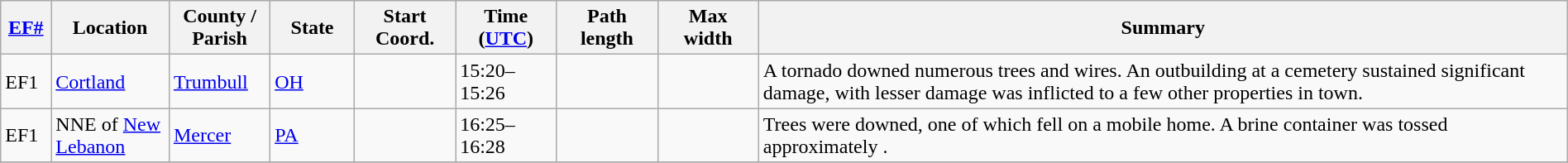<table class="wikitable sortable" style="width:100%;">
<tr>
<th scope="col"  style="width:3%; text-align:center;"><a href='#'>EF#</a></th>
<th scope="col"  style="width:7%; text-align:center;" class="unsortable">Location</th>
<th scope="col"  style="width:6%; text-align:center;" class="unsortable">County / Parish</th>
<th scope="col"  style="width:5%; text-align:center;">State</th>
<th scope="col"  style="width:6%; text-align:center;">Start Coord.</th>
<th scope="col"  style="width:6%; text-align:center;">Time (<a href='#'>UTC</a>)</th>
<th scope="col"  style="width:6%; text-align:center;">Path length</th>
<th scope="col"  style="width:6%; text-align:center;">Max width</th>
<th scope="col" class="unsortable" style="width:48%; text-align:center;">Summary</th>
</tr>
<tr>
<td bgcolor=>EF1</td>
<td><a href='#'>Cortland</a></td>
<td><a href='#'>Trumbull</a></td>
<td><a href='#'>OH</a></td>
<td></td>
<td>15:20–15:26</td>
<td></td>
<td></td>
<td>A tornado downed numerous trees and wires. An outbuilding at a cemetery sustained significant damage, with lesser damage was inflicted to a few other properties in town.</td>
</tr>
<tr>
<td bgcolor=>EF1</td>
<td>NNE of <a href='#'>New Lebanon</a></td>
<td><a href='#'>Mercer</a></td>
<td><a href='#'>PA</a></td>
<td></td>
<td>16:25–16:28</td>
<td></td>
<td></td>
<td>Trees were downed, one of which fell on a mobile home. A brine container was tossed approximately .</td>
</tr>
<tr>
</tr>
</table>
